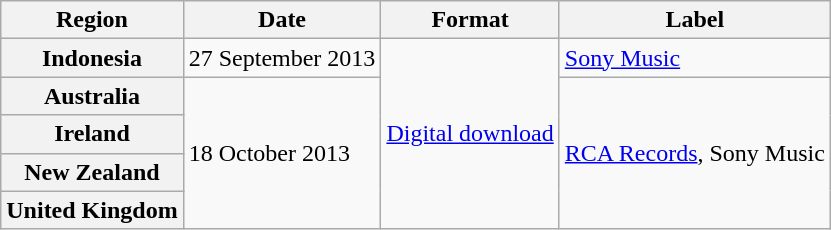<table class="wikitable plainrowheaders">
<tr>
<th scope="col">Region</th>
<th scope="col">Date</th>
<th scope="col">Format</th>
<th scope="col">Label</th>
</tr>
<tr>
<th scope="row">Indonesia</th>
<td>27 September 2013</td>
<td rowspan=5><a href='#'>Digital download</a></td>
<td><a href='#'>Sony Music</a></td>
</tr>
<tr>
<th scope="row">Australia</th>
<td rowspan=4>18 October 2013</td>
<td rowspan=4><a href='#'>RCA Records</a>, Sony Music</td>
</tr>
<tr>
<th scope="row">Ireland</th>
</tr>
<tr>
<th scope="row">New Zealand</th>
</tr>
<tr>
<th scope="row">United Kingdom</th>
</tr>
</table>
